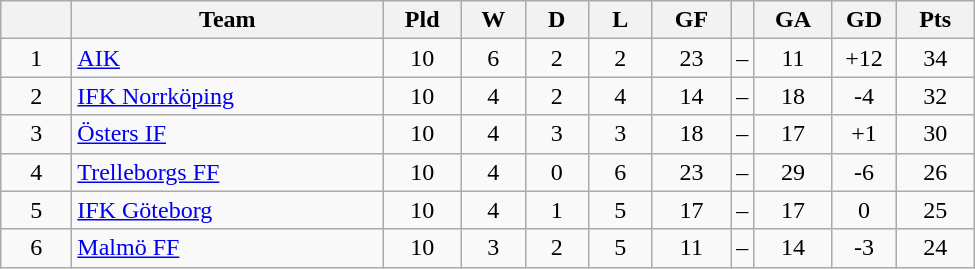<table class="wikitable" style="text-align: center">
<tr>
<th style="width: 40px;"></th>
<th style="width: 200px;">Team</th>
<th style="width: 45px;">Pld</th>
<th style="width: 35px;">W</th>
<th style="width: 35px;">D</th>
<th style="width: 35px;">L</th>
<th style="width: 45px;">GF</th>
<th></th>
<th style="width: 45px;">GA</th>
<th style="width: 35px;">GD</th>
<th style="width: 45px;">Pts</th>
</tr>
<tr>
<td>1</td>
<td style="text-align: left;"><a href='#'>AIK</a></td>
<td>10</td>
<td>6</td>
<td>2</td>
<td>2</td>
<td>23</td>
<td>–</td>
<td>11</td>
<td>+12</td>
<td>34</td>
</tr>
<tr>
<td>2</td>
<td style="text-align: left;"><a href='#'>IFK Norrköping</a></td>
<td>10</td>
<td>4</td>
<td>2</td>
<td>4</td>
<td>14</td>
<td>–</td>
<td>18</td>
<td>-4</td>
<td>32</td>
</tr>
<tr>
<td>3</td>
<td style="text-align: left;"><a href='#'>Östers IF</a></td>
<td>10</td>
<td>4</td>
<td>3</td>
<td>3</td>
<td>18</td>
<td>–</td>
<td>17</td>
<td>+1</td>
<td>30</td>
</tr>
<tr>
<td>4</td>
<td style="text-align: left;"><a href='#'>Trelleborgs FF</a></td>
<td>10</td>
<td>4</td>
<td>0</td>
<td>6</td>
<td>23</td>
<td>–</td>
<td>29</td>
<td>-6</td>
<td>26</td>
</tr>
<tr>
<td>5</td>
<td style="text-align: left;"><a href='#'>IFK Göteborg</a></td>
<td>10</td>
<td>4</td>
<td>1</td>
<td>5</td>
<td>17</td>
<td>–</td>
<td>17</td>
<td>0</td>
<td>25</td>
</tr>
<tr>
<td>6</td>
<td style="text-align: left;"><a href='#'>Malmö FF</a></td>
<td>10</td>
<td>3</td>
<td>2</td>
<td>5</td>
<td>11</td>
<td>–</td>
<td>14</td>
<td>-3</td>
<td>24</td>
</tr>
</table>
